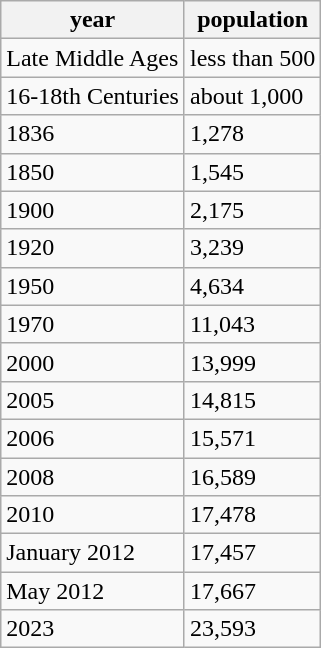<table class="wikitable">
<tr>
<th>year</th>
<th>population</th>
</tr>
<tr>
<td>Late Middle Ages</td>
<td>less than 500</td>
</tr>
<tr>
<td>16-18th Centuries</td>
<td>about 1,000</td>
</tr>
<tr>
<td>1836</td>
<td>1,278</td>
</tr>
<tr>
<td>1850</td>
<td>1,545</td>
</tr>
<tr>
<td>1900</td>
<td>2,175</td>
</tr>
<tr>
<td>1920</td>
<td>3,239</td>
</tr>
<tr>
<td>1950</td>
<td>4,634</td>
</tr>
<tr>
<td>1970</td>
<td>11,043</td>
</tr>
<tr>
<td>2000</td>
<td>13,999</td>
</tr>
<tr>
<td>2005</td>
<td>14,815</td>
</tr>
<tr>
<td>2006</td>
<td>15,571</td>
</tr>
<tr>
<td>2008</td>
<td>16,589</td>
</tr>
<tr>
<td>2010</td>
<td>17,478</td>
</tr>
<tr>
<td>January 2012</td>
<td>17,457</td>
</tr>
<tr>
<td>May 2012</td>
<td>17,667</td>
</tr>
<tr>
<td>2023</td>
<td>23,593</td>
</tr>
</table>
